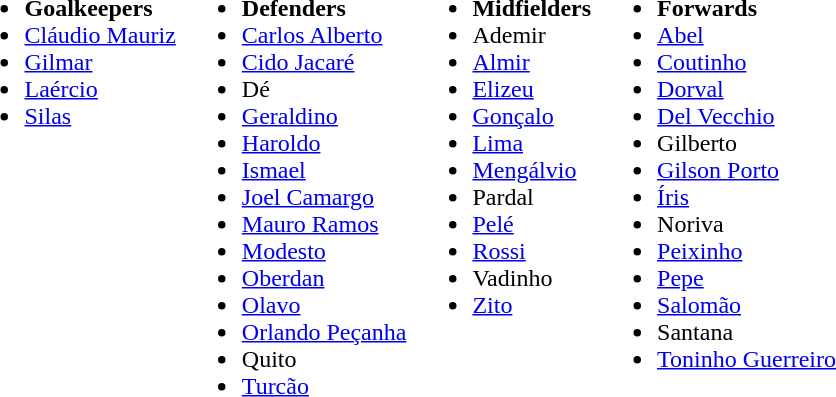<table>
<tr style="vertical-align: top;">
<td><br><ul><li><strong>Goalkeepers</strong></li><li> <a href='#'>Cláudio Mauriz</a></li><li> <a href='#'>Gilmar</a></li><li> <a href='#'>Laércio</a></li><li> <a href='#'>Silas</a></li></ul></td>
<td><br><ul><li><strong>Defenders</strong></li><li> <a href='#'>Carlos Alberto</a></li><li> <a href='#'>Cido Jacaré</a></li><li> Dé</li><li> <a href='#'>Geraldino</a></li><li> <a href='#'>Haroldo</a></li><li> <a href='#'>Ismael</a></li><li> <a href='#'>Joel Camargo</a></li><li> <a href='#'>Mauro Ramos</a></li><li> <a href='#'>Modesto</a></li><li> <a href='#'>Oberdan</a></li><li> <a href='#'>Olavo</a></li><li> <a href='#'>Orlando Peçanha</a></li><li> Quito</li><li> <a href='#'>Turcão</a></li></ul></td>
<td><br><ul><li><strong>Midfielders</strong></li><li> Ademir</li><li> <a href='#'>Almir</a></li><li> <a href='#'>Elizeu</a></li><li> <a href='#'>Gonçalo</a></li><li> <a href='#'>Lima</a></li><li> <a href='#'>Mengálvio</a></li><li> Pardal</li><li> <a href='#'>Pelé</a></li><li> <a href='#'>Rossi</a></li><li> Vadinho</li><li> <a href='#'>Zito</a></li></ul></td>
<td><br><ul><li><strong>Forwards</strong></li><li> <a href='#'>Abel</a></li><li> <a href='#'>Coutinho</a></li><li> <a href='#'>Dorval</a></li><li> <a href='#'>Del Vecchio</a></li><li> Gilberto</li><li> <a href='#'>Gilson Porto</a></li><li> <a href='#'>Íris</a></li><li> Noriva</li><li> <a href='#'>Peixinho</a></li><li> <a href='#'>Pepe</a></li><li> <a href='#'>Salomão</a></li><li> Santana</li><li> <a href='#'>Toninho Guerreiro</a></li></ul></td>
</tr>
</table>
